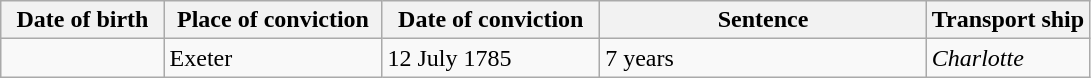<table class="wikitable sortable plainrowheaders" style="width=1024px;">
<tr>
<th style="width: 15%;">Date of birth</th>
<th style="width: 20%;">Place of conviction</th>
<th style="width: 20%;">Date of conviction</th>
<th style="width: 30%;">Sentence</th>
<th style="width: 15%;">Transport ship</th>
</tr>
<tr>
<td></td>
<td>Exeter</td>
<td>12 July 1785</td>
<td>7 years</td>
<td><em>Charlotte</em></td>
</tr>
</table>
